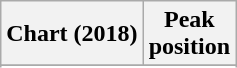<table class="wikitable sortable plainrowheaders" style="text-align:center">
<tr>
<th scope="col">Chart (2018)</th>
<th scope="col">Peak<br>position</th>
</tr>
<tr>
</tr>
<tr>
</tr>
<tr>
</tr>
<tr>
</tr>
</table>
